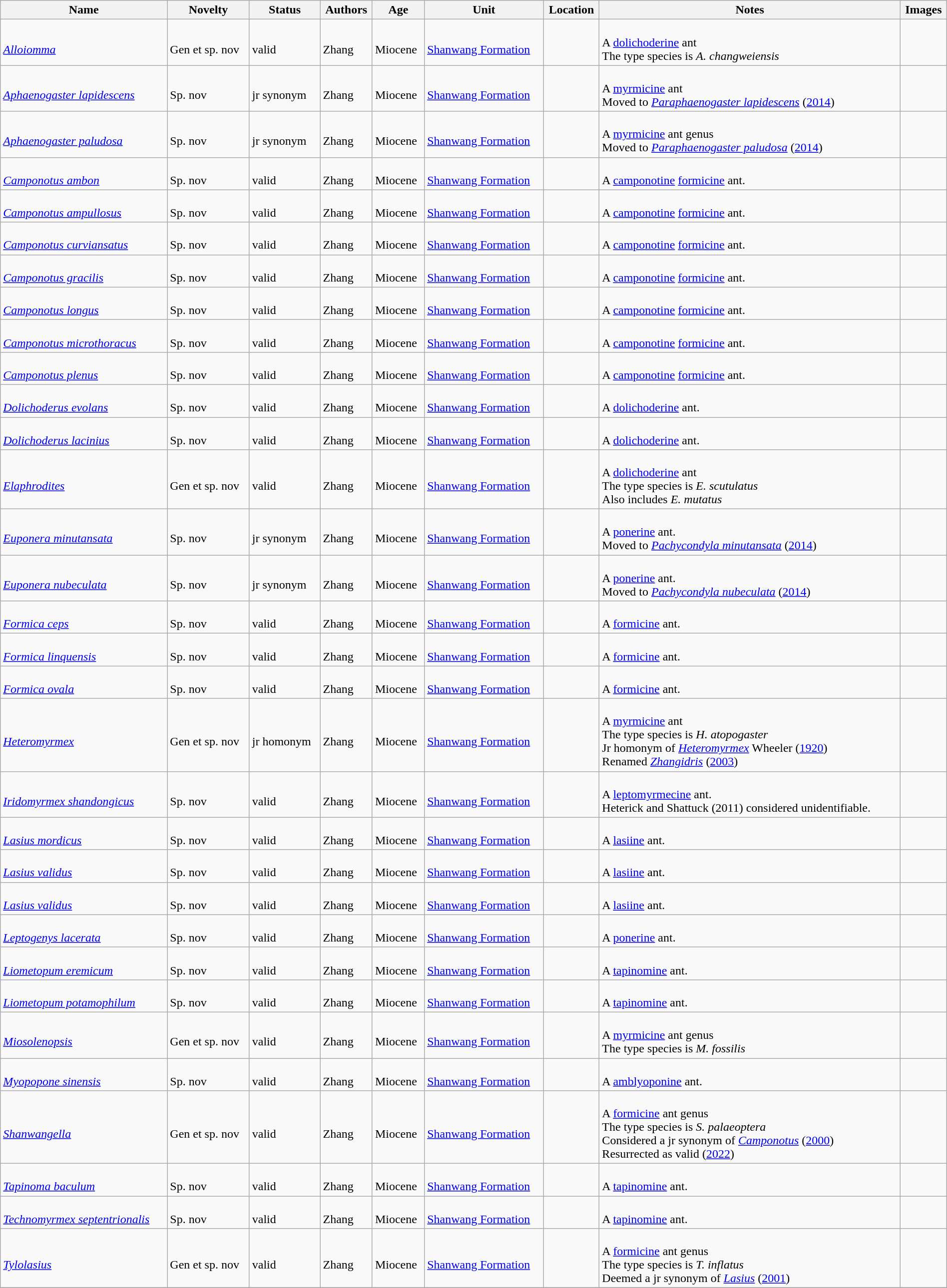<table class="wikitable sortable" align="center" width="100%">
<tr>
<th>Name</th>
<th>Novelty</th>
<th>Status</th>
<th>Authors</th>
<th>Age</th>
<th>Unit</th>
<th>Location</th>
<th>Notes</th>
<th>Images</th>
</tr>
<tr>
<td><br><em><a href='#'>Alloiomma</a></em></td>
<td><br>Gen et sp. nov</td>
<td><br>valid</td>
<td><br>Zhang</td>
<td><br>Miocene</td>
<td><br><a href='#'>Shanwang Formation</a></td>
<td><br></td>
<td><br>A <a href='#'>dolichoderine</a> ant<br>The type species is <em>A. changweiensis</em></td>
<td></td>
</tr>
<tr>
<td><br><em><a href='#'>Aphaenogaster lapidescens</a></em></td>
<td><br>Sp. nov</td>
<td><br>jr synonym</td>
<td><br>Zhang</td>
<td><br>Miocene</td>
<td><br><a href='#'>Shanwang Formation</a></td>
<td><br></td>
<td><br>A <a href='#'>myrmicine</a> ant<br>Moved to <em><a href='#'>Paraphaenogaster lapidescens</a></em> (<a href='#'>2014</a>)</td>
<td></td>
</tr>
<tr>
<td><br><em><a href='#'>Aphaenogaster paludosa</a></em></td>
<td><br>Sp. nov</td>
<td><br>jr synonym</td>
<td><br>Zhang</td>
<td><br>Miocene</td>
<td><br><a href='#'>Shanwang Formation</a></td>
<td><br></td>
<td><br>A <a href='#'>myrmicine</a> ant genus<br>Moved to <em><a href='#'>Paraphaenogaster paludosa</a></em> (<a href='#'>2014</a>)</td>
<td></td>
</tr>
<tr>
<td><br><em><a href='#'>Camponotus ambon</a></em></td>
<td><br>Sp. nov</td>
<td><br>valid</td>
<td><br>Zhang</td>
<td><br>Miocene</td>
<td><br><a href='#'>Shanwang Formation</a></td>
<td><br></td>
<td><br>A <a href='#'>camponotine</a> <a href='#'>formicine</a> ant.</td>
<td></td>
</tr>
<tr>
<td><br><em><a href='#'>Camponotus ampullosus</a></em></td>
<td><br>Sp. nov</td>
<td><br>valid</td>
<td><br>Zhang</td>
<td><br>Miocene</td>
<td><br><a href='#'>Shanwang Formation</a></td>
<td><br></td>
<td><br>A <a href='#'>camponotine</a> <a href='#'>formicine</a> ant.</td>
<td></td>
</tr>
<tr>
<td><br><em><a href='#'>Camponotus curviansatus</a></em></td>
<td><br>Sp. nov</td>
<td><br>valid</td>
<td><br>Zhang</td>
<td><br>Miocene</td>
<td><br><a href='#'>Shanwang Formation</a></td>
<td><br></td>
<td><br>A <a href='#'>camponotine</a> <a href='#'>formicine</a> ant.</td>
<td></td>
</tr>
<tr>
<td><br><em><a href='#'>Camponotus gracilis</a></em></td>
<td><br>Sp. nov</td>
<td><br>valid</td>
<td><br>Zhang</td>
<td><br>Miocene</td>
<td><br><a href='#'>Shanwang Formation</a></td>
<td><br></td>
<td><br>A <a href='#'>camponotine</a> <a href='#'>formicine</a> ant.</td>
<td></td>
</tr>
<tr>
<td><br><em><a href='#'>Camponotus longus</a></em></td>
<td><br>Sp. nov</td>
<td><br>valid</td>
<td><br>Zhang</td>
<td><br>Miocene</td>
<td><br><a href='#'>Shanwang Formation</a></td>
<td><br></td>
<td><br>A <a href='#'>camponotine</a> <a href='#'>formicine</a> ant.</td>
<td></td>
</tr>
<tr>
<td><br><em><a href='#'>Camponotus microthoracus</a></em></td>
<td><br>Sp. nov</td>
<td><br>valid</td>
<td><br>Zhang</td>
<td><br>Miocene</td>
<td><br><a href='#'>Shanwang Formation</a></td>
<td><br></td>
<td><br>A <a href='#'>camponotine</a> <a href='#'>formicine</a> ant.</td>
<td></td>
</tr>
<tr>
<td><br><em><a href='#'>Camponotus plenus</a></em></td>
<td><br>Sp. nov</td>
<td><br>valid</td>
<td><br>Zhang</td>
<td><br>Miocene</td>
<td><br><a href='#'>Shanwang Formation</a></td>
<td><br></td>
<td><br>A <a href='#'>camponotine</a> <a href='#'>formicine</a> ant.</td>
<td></td>
</tr>
<tr>
<td><br><em><a href='#'>Dolichoderus evolans</a></em></td>
<td><br>Sp. nov</td>
<td><br>valid</td>
<td><br>Zhang</td>
<td><br>Miocene</td>
<td><br><a href='#'>Shanwang Formation</a></td>
<td><br></td>
<td><br>A <a href='#'>dolichoderine</a> ant.</td>
<td></td>
</tr>
<tr>
<td><br><em><a href='#'>Dolichoderus lacinius</a></em></td>
<td><br>Sp. nov</td>
<td><br>valid</td>
<td><br>Zhang</td>
<td><br>Miocene</td>
<td><br><a href='#'>Shanwang Formation</a></td>
<td><br></td>
<td><br>A <a href='#'>dolichoderine</a> ant.</td>
<td></td>
</tr>
<tr>
<td><br><em><a href='#'>Elaphrodites</a></em></td>
<td><br>Gen et sp. nov</td>
<td><br>valid</td>
<td><br>Zhang</td>
<td><br>Miocene</td>
<td><br><a href='#'>Shanwang Formation</a></td>
<td><br></td>
<td><br>A <a href='#'>dolichoderine</a> ant<br>The type species is <em>E. scutulatus</em><br> Also includes <em>E. mutatus</em></td>
<td></td>
</tr>
<tr>
<td><br><em><a href='#'>Euponera minutansata</a></em></td>
<td><br>Sp. nov</td>
<td><br>jr synonym</td>
<td><br>Zhang</td>
<td><br>Miocene</td>
<td><br><a href='#'>Shanwang Formation</a></td>
<td><br></td>
<td><br>A <a href='#'>ponerine</a> ant.<br>Moved to <em><a href='#'>Pachycondyla minutansata</a></em> (<a href='#'>2014</a>)</td>
<td></td>
</tr>
<tr>
<td><br><em><a href='#'>Euponera nubeculata</a></em></td>
<td><br>Sp. nov</td>
<td><br>jr synonym</td>
<td><br>Zhang</td>
<td><br>Miocene</td>
<td><br><a href='#'>Shanwang Formation</a></td>
<td><br></td>
<td><br>A <a href='#'>ponerine</a> ant.<br>Moved to <em><a href='#'>Pachycondyla nubeculata</a></em> (<a href='#'>2014</a>)</td>
<td></td>
</tr>
<tr>
<td><br><em><a href='#'>Formica ceps</a></em></td>
<td><br>Sp. nov</td>
<td><br>valid</td>
<td><br>Zhang</td>
<td><br>Miocene</td>
<td><br><a href='#'>Shanwang Formation</a></td>
<td><br></td>
<td><br>A <a href='#'>formicine</a> ant.</td>
<td></td>
</tr>
<tr>
<td><br><em><a href='#'>Formica linquensis</a></em></td>
<td><br>Sp. nov</td>
<td><br>valid</td>
<td><br>Zhang</td>
<td><br>Miocene</td>
<td><br><a href='#'>Shanwang Formation</a></td>
<td><br></td>
<td><br>A <a href='#'>formicine</a> ant.</td>
<td></td>
</tr>
<tr>
<td><br><em><a href='#'>Formica ovala</a></em></td>
<td><br>Sp. nov</td>
<td><br>valid</td>
<td><br>Zhang</td>
<td><br>Miocene</td>
<td><br><a href='#'>Shanwang Formation</a></td>
<td><br></td>
<td><br>A <a href='#'>formicine</a> ant.</td>
<td></td>
</tr>
<tr>
<td><br><em><a href='#'>Heteromyrmex</a></em></td>
<td><br>Gen et sp. nov</td>
<td><br>jr homonym</td>
<td><br>Zhang</td>
<td><br>Miocene</td>
<td><br><a href='#'>Shanwang Formation</a></td>
<td><br></td>
<td><br>A <a href='#'>myrmicine</a> ant<br>The type species is <em>H. atopogaster</em><br> Jr homonym of <em><a href='#'>Heteromyrmex</a></em> Wheeler (<a href='#'>1920</a>)<br> Renamed <em><a href='#'>Zhangidris</a></em> (<a href='#'>2003</a>)</td>
<td></td>
</tr>
<tr>
<td><br><em><a href='#'>Iridomyrmex shandongicus</a></em></td>
<td><br>Sp. nov</td>
<td><br>valid</td>
<td><br>Zhang</td>
<td><br>Miocene</td>
<td><br><a href='#'>Shanwang Formation</a></td>
<td><br></td>
<td><br>A <a href='#'>leptomyrmecine</a> ant.<br> Heterick and Shattuck (2011) considered unidentifiable.</td>
<td></td>
</tr>
<tr>
<td><br><em><a href='#'>Lasius mordicus</a></em></td>
<td><br>Sp. nov</td>
<td><br>valid</td>
<td><br>Zhang</td>
<td><br>Miocene</td>
<td><br><a href='#'>Shanwang Formation</a></td>
<td><br></td>
<td><br>A <a href='#'>lasiine</a> ant.</td>
<td></td>
</tr>
<tr>
<td><br><em><a href='#'>Lasius validus</a></em></td>
<td><br>Sp. nov</td>
<td><br>valid</td>
<td><br>Zhang</td>
<td><br>Miocene</td>
<td><br><a href='#'>Shanwang Formation</a></td>
<td><br></td>
<td><br>A <a href='#'>lasiine</a> ant.</td>
<td></td>
</tr>
<tr>
<td><br><em><a href='#'>Lasius validus</a></em></td>
<td><br>Sp. nov</td>
<td><br>valid</td>
<td><br>Zhang</td>
<td><br>Miocene</td>
<td><br><a href='#'>Shanwang Formation</a></td>
<td><br></td>
<td><br>A <a href='#'>lasiine</a> ant.</td>
<td></td>
</tr>
<tr>
<td><br><em><a href='#'>Leptogenys lacerata</a></em></td>
<td><br>Sp. nov</td>
<td><br>valid</td>
<td><br>Zhang</td>
<td><br>Miocene</td>
<td><br><a href='#'>Shanwang Formation</a></td>
<td><br></td>
<td><br>A <a href='#'>ponerine</a> ant.</td>
<td></td>
</tr>
<tr>
<td><br><em><a href='#'>Liometopum eremicum</a></em></td>
<td><br>Sp. nov</td>
<td><br>valid</td>
<td><br>Zhang</td>
<td><br>Miocene</td>
<td><br><a href='#'>Shanwang Formation</a></td>
<td><br></td>
<td><br>A <a href='#'>tapinomine</a> ant.</td>
<td></td>
</tr>
<tr>
<td><br><em><a href='#'>Liometopum potamophilum</a></em></td>
<td><br>Sp. nov</td>
<td><br>valid</td>
<td><br>Zhang</td>
<td><br>Miocene</td>
<td><br><a href='#'>Shanwang Formation</a></td>
<td><br></td>
<td><br>A <a href='#'>tapinomine</a> ant.</td>
<td></td>
</tr>
<tr>
<td><br><em><a href='#'>Miosolenopsis</a></em></td>
<td><br>Gen et sp. nov</td>
<td><br>valid</td>
<td><br>Zhang</td>
<td><br>Miocene</td>
<td><br><a href='#'>Shanwang Formation</a></td>
<td><br></td>
<td><br>A <a href='#'>myrmicine</a> ant genus<br>The type species is <em>M. fossilis</em></td>
<td></td>
</tr>
<tr>
<td><br><em><a href='#'>Myopopone sinensis</a></em></td>
<td><br>Sp. nov</td>
<td><br>valid</td>
<td><br>Zhang</td>
<td><br>Miocene</td>
<td><br><a href='#'>Shanwang Formation</a></td>
<td><br></td>
<td><br>A <a href='#'>amblyoponine</a> ant.</td>
<td></td>
</tr>
<tr>
<td><br><em><a href='#'>Shanwangella</a></em></td>
<td><br>Gen et sp. nov</td>
<td><br>valid</td>
<td><br>Zhang</td>
<td><br>Miocene</td>
<td><br><a href='#'>Shanwang Formation</a></td>
<td><br></td>
<td><br>A <a href='#'>formicine</a> ant genus<br>The type species is <em>S. palaeoptera</em><br> Considered a jr synonym of <em><a href='#'>Camponotus</a></em> (<a href='#'>2000</a>)<br> Resurrected as valid (<a href='#'>2022</a>)</td>
<td></td>
</tr>
<tr>
<td><br><em><a href='#'>Tapinoma baculum</a></em></td>
<td><br>Sp. nov</td>
<td><br>valid</td>
<td><br>Zhang</td>
<td><br>Miocene</td>
<td><br><a href='#'>Shanwang Formation</a></td>
<td><br></td>
<td><br>A <a href='#'>tapinomine</a> ant.</td>
<td></td>
</tr>
<tr>
<td><br><em><a href='#'>Technomyrmex septentrionalis</a></em></td>
<td><br>Sp. nov</td>
<td><br>valid</td>
<td><br>Zhang</td>
<td><br>Miocene</td>
<td><br><a href='#'>Shanwang Formation</a></td>
<td><br></td>
<td><br>A <a href='#'>tapinomine</a> ant.</td>
<td></td>
</tr>
<tr>
<td><br><em><a href='#'>Tylolasius</a></em></td>
<td><br>Gen et sp. nov</td>
<td><br>valid</td>
<td><br>Zhang</td>
<td><br>Miocene</td>
<td><br><a href='#'>Shanwang Formation</a></td>
<td><br></td>
<td><br>A <a href='#'>formicine</a> ant genus<br>The type species is <em>T. inflatus</em><br> Deemed a jr synonym of <em><a href='#'>Lasius</a></em> (<a href='#'>2001</a>)</td>
<td></td>
</tr>
<tr>
</tr>
</table>
